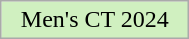<table class="wikitable"  style="width:10%; text-align:center;">
<tr>
<td style="background:#d0f0c0;">Men's CT 2024</td>
</tr>
</table>
